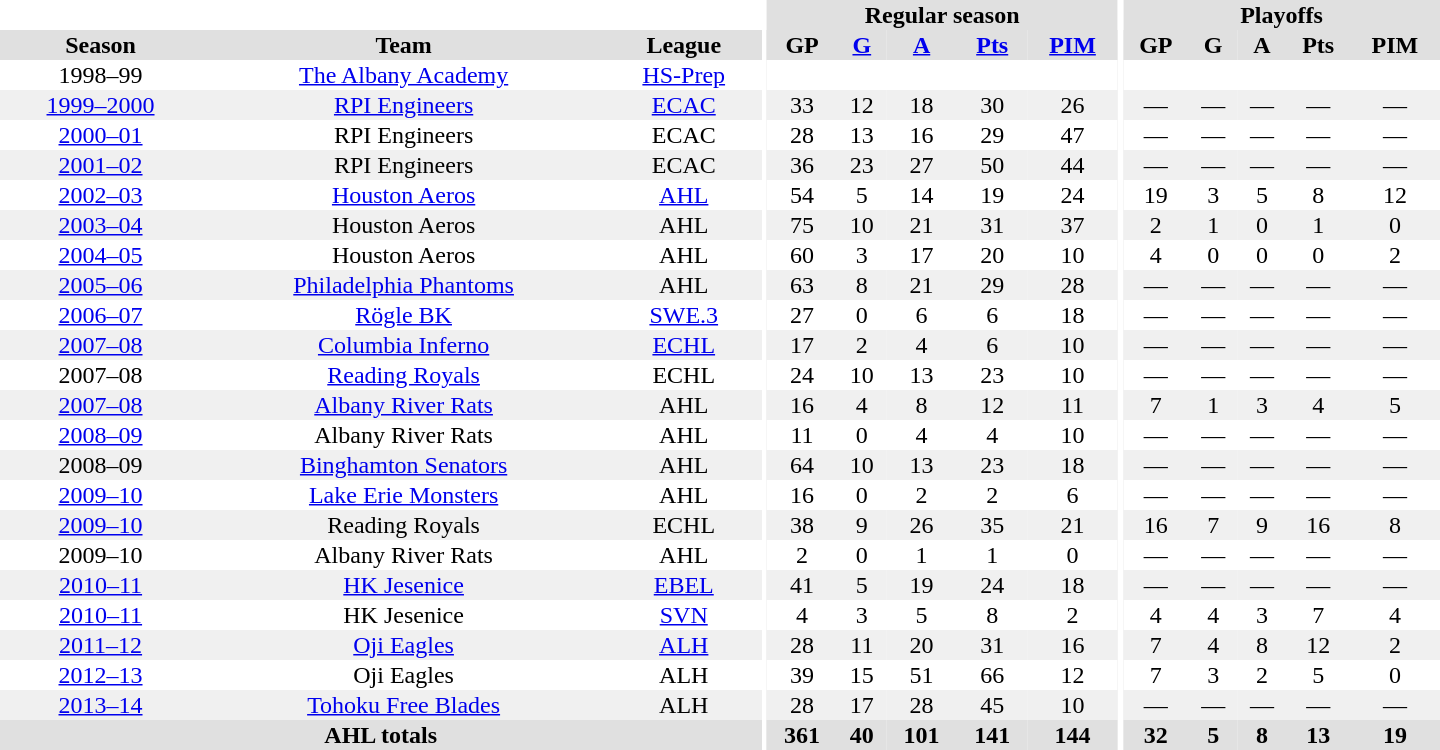<table border="0" cellpadding="1" cellspacing="0" style="text-align:center; width:60em">
<tr bgcolor="#e0e0e0">
<th colspan="3" bgcolor="#ffffff"></th>
<th rowspan="99" bgcolor="#ffffff"></th>
<th colspan="5">Regular season</th>
<th rowspan="99" bgcolor="#ffffff"></th>
<th colspan="5">Playoffs</th>
</tr>
<tr bgcolor="#e0e0e0">
<th>Season</th>
<th>Team</th>
<th>League</th>
<th>GP</th>
<th><a href='#'>G</a></th>
<th><a href='#'>A</a></th>
<th><a href='#'>Pts</a></th>
<th><a href='#'>PIM</a></th>
<th>GP</th>
<th>G</th>
<th>A</th>
<th>Pts</th>
<th>PIM</th>
</tr>
<tr>
<td>1998–99</td>
<td><a href='#'>The Albany Academy</a></td>
<td><a href='#'>HS-Prep</a></td>
<td></td>
<td></td>
<td></td>
<td></td>
<td></td>
<td></td>
<td></td>
<td></td>
<td></td>
<td></td>
</tr>
<tr bgcolor="#f0f0f0">
<td><a href='#'>1999–2000</a></td>
<td><a href='#'>RPI Engineers</a></td>
<td><a href='#'>ECAC</a></td>
<td>33</td>
<td>12</td>
<td>18</td>
<td>30</td>
<td>26</td>
<td>—</td>
<td>—</td>
<td>—</td>
<td>—</td>
<td>—</td>
</tr>
<tr>
<td><a href='#'>2000–01</a></td>
<td>RPI Engineers</td>
<td>ECAC</td>
<td>28</td>
<td>13</td>
<td>16</td>
<td>29</td>
<td>47</td>
<td>—</td>
<td>—</td>
<td>—</td>
<td>—</td>
<td>—</td>
</tr>
<tr bgcolor="#f0f0f0">
<td><a href='#'>2001–02</a></td>
<td>RPI Engineers</td>
<td>ECAC</td>
<td>36</td>
<td>23</td>
<td>27</td>
<td>50</td>
<td>44</td>
<td>—</td>
<td>—</td>
<td>—</td>
<td>—</td>
<td>—</td>
</tr>
<tr>
<td><a href='#'>2002–03</a></td>
<td><a href='#'>Houston Aeros</a></td>
<td><a href='#'>AHL</a></td>
<td>54</td>
<td>5</td>
<td>14</td>
<td>19</td>
<td>24</td>
<td>19</td>
<td>3</td>
<td>5</td>
<td>8</td>
<td>12</td>
</tr>
<tr bgcolor="#f0f0f0">
<td><a href='#'>2003–04</a></td>
<td>Houston Aeros</td>
<td>AHL</td>
<td>75</td>
<td>10</td>
<td>21</td>
<td>31</td>
<td>37</td>
<td>2</td>
<td>1</td>
<td>0</td>
<td>1</td>
<td>0</td>
</tr>
<tr>
<td><a href='#'>2004–05</a></td>
<td>Houston Aeros</td>
<td>AHL</td>
<td>60</td>
<td>3</td>
<td>17</td>
<td>20</td>
<td>10</td>
<td>4</td>
<td>0</td>
<td>0</td>
<td>0</td>
<td>2</td>
</tr>
<tr bgcolor="#f0f0f0">
<td><a href='#'>2005–06</a></td>
<td><a href='#'>Philadelphia Phantoms</a></td>
<td>AHL</td>
<td>63</td>
<td>8</td>
<td>21</td>
<td>29</td>
<td>28</td>
<td>—</td>
<td>—</td>
<td>—</td>
<td>—</td>
<td>—</td>
</tr>
<tr>
<td><a href='#'>2006–07</a></td>
<td><a href='#'>Rögle BK</a></td>
<td><a href='#'>SWE.3</a></td>
<td>27</td>
<td>0</td>
<td>6</td>
<td>6</td>
<td>18</td>
<td>—</td>
<td>—</td>
<td>—</td>
<td>—</td>
<td>—</td>
</tr>
<tr bgcolor="#f0f0f0">
<td><a href='#'>2007–08</a></td>
<td><a href='#'>Columbia Inferno</a></td>
<td><a href='#'>ECHL</a></td>
<td>17</td>
<td>2</td>
<td>4</td>
<td>6</td>
<td>10</td>
<td>—</td>
<td>—</td>
<td>—</td>
<td>—</td>
<td>—</td>
</tr>
<tr>
<td>2007–08</td>
<td><a href='#'>Reading Royals</a></td>
<td>ECHL</td>
<td>24</td>
<td>10</td>
<td>13</td>
<td>23</td>
<td>10</td>
<td>—</td>
<td>—</td>
<td>—</td>
<td>—</td>
<td>—</td>
</tr>
<tr bgcolor="#f0f0f0">
<td><a href='#'>2007–08</a></td>
<td><a href='#'>Albany River Rats</a></td>
<td>AHL</td>
<td>16</td>
<td>4</td>
<td>8</td>
<td>12</td>
<td>11</td>
<td>7</td>
<td>1</td>
<td>3</td>
<td>4</td>
<td>5</td>
</tr>
<tr>
<td><a href='#'>2008–09</a></td>
<td>Albany River Rats</td>
<td>AHL</td>
<td>11</td>
<td>0</td>
<td>4</td>
<td>4</td>
<td>10</td>
<td>—</td>
<td>—</td>
<td>—</td>
<td>—</td>
<td>—</td>
</tr>
<tr bgcolor="#f0f0f0">
<td>2008–09</td>
<td><a href='#'>Binghamton Senators</a></td>
<td>AHL</td>
<td>64</td>
<td>10</td>
<td>13</td>
<td>23</td>
<td>18</td>
<td>—</td>
<td>—</td>
<td>—</td>
<td>—</td>
<td>—</td>
</tr>
<tr>
<td><a href='#'>2009–10</a></td>
<td><a href='#'>Lake Erie Monsters</a></td>
<td>AHL</td>
<td>16</td>
<td>0</td>
<td>2</td>
<td>2</td>
<td>6</td>
<td>—</td>
<td>—</td>
<td>—</td>
<td>—</td>
<td>—</td>
</tr>
<tr bgcolor="#f0f0f0">
<td><a href='#'>2009–10</a></td>
<td>Reading Royals</td>
<td>ECHL</td>
<td>38</td>
<td>9</td>
<td>26</td>
<td>35</td>
<td>21</td>
<td>16</td>
<td>7</td>
<td>9</td>
<td>16</td>
<td>8</td>
</tr>
<tr>
<td>2009–10</td>
<td>Albany River Rats</td>
<td>AHL</td>
<td>2</td>
<td>0</td>
<td>1</td>
<td>1</td>
<td>0</td>
<td>—</td>
<td>—</td>
<td>—</td>
<td>—</td>
<td>—</td>
</tr>
<tr bgcolor="#f0f0f0">
<td><a href='#'>2010–11</a></td>
<td><a href='#'>HK Jesenice</a></td>
<td><a href='#'>EBEL</a></td>
<td>41</td>
<td>5</td>
<td>19</td>
<td>24</td>
<td>18</td>
<td>—</td>
<td>—</td>
<td>—</td>
<td>—</td>
<td>—</td>
</tr>
<tr>
<td><a href='#'>2010–11</a></td>
<td>HK Jesenice</td>
<td><a href='#'>SVN</a></td>
<td>4</td>
<td>3</td>
<td>5</td>
<td>8</td>
<td>2</td>
<td>4</td>
<td>4</td>
<td>3</td>
<td>7</td>
<td>4</td>
</tr>
<tr bgcolor="#f0f0f0">
<td><a href='#'>2011–12</a></td>
<td><a href='#'>Oji Eagles</a></td>
<td><a href='#'>ALH</a></td>
<td>28</td>
<td>11</td>
<td>20</td>
<td>31</td>
<td>16</td>
<td>7</td>
<td>4</td>
<td>8</td>
<td>12</td>
<td>2</td>
</tr>
<tr>
<td><a href='#'>2012–13</a></td>
<td>Oji Eagles</td>
<td>ALH</td>
<td>39</td>
<td>15</td>
<td>51</td>
<td>66</td>
<td>12</td>
<td>7</td>
<td>3</td>
<td>2</td>
<td>5</td>
<td>0</td>
</tr>
<tr bgcolor="#f0f0f0">
<td><a href='#'>2013–14</a></td>
<td><a href='#'>Tohoku Free Blades</a></td>
<td>ALH</td>
<td>28</td>
<td>17</td>
<td>28</td>
<td>45</td>
<td>10</td>
<td>—</td>
<td>—</td>
<td>—</td>
<td>—</td>
<td>—</td>
</tr>
<tr bgcolor="#e0e0e0">
<th colspan="3">AHL totals</th>
<th>361</th>
<th>40</th>
<th>101</th>
<th>141</th>
<th>144</th>
<th>32</th>
<th>5</th>
<th>8</th>
<th>13</th>
<th>19</th>
</tr>
</table>
